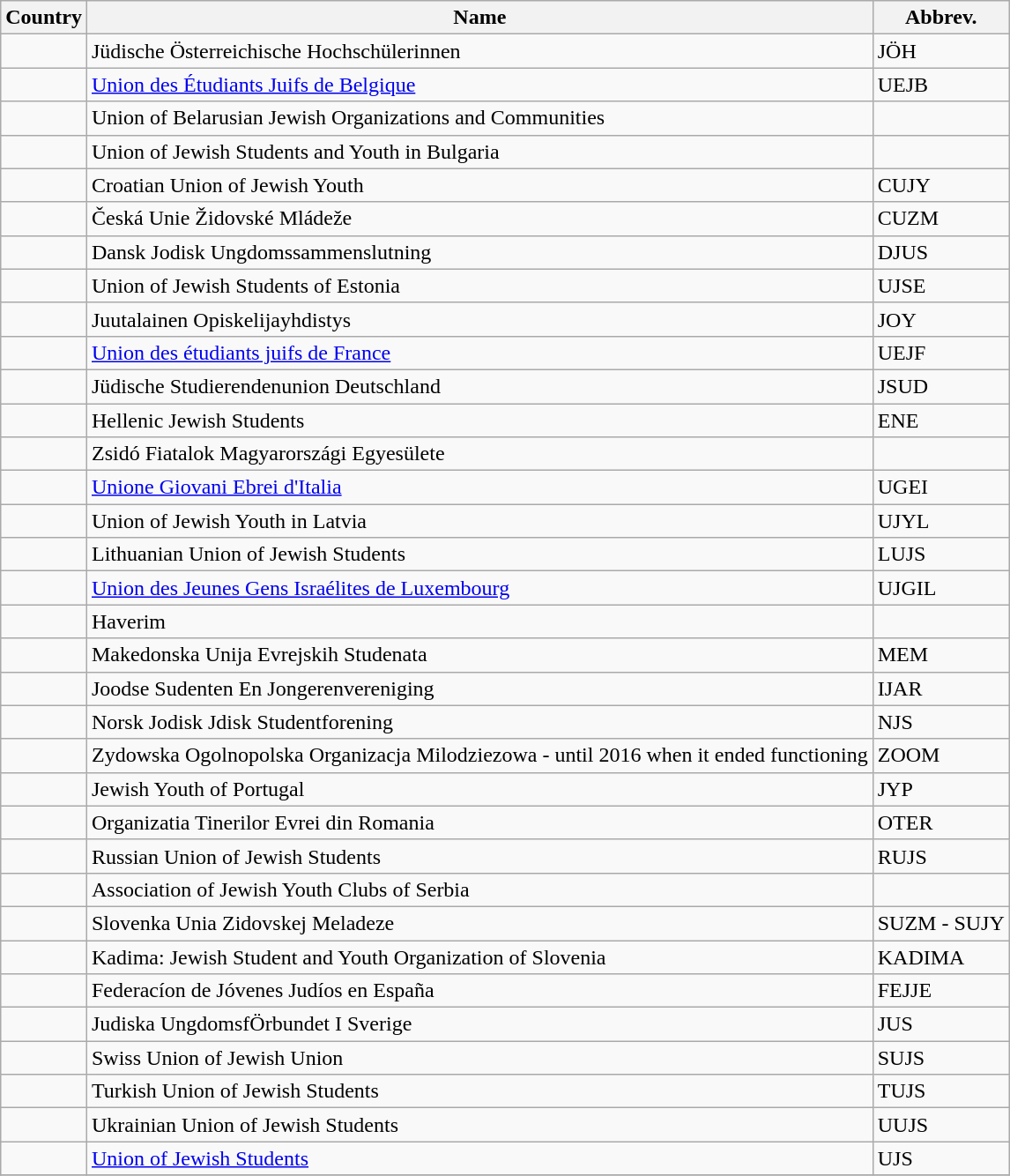<table class="wikitable">
<tr>
<th>Country</th>
<th>Name</th>
<th>Abbrev.</th>
</tr>
<tr>
<td></td>
<td>Jüdische Österreichische Hochschülerinnen</td>
<td>JÖH</td>
</tr>
<tr>
<td></td>
<td><a href='#'>Union des Étudiants Juifs de Belgique</a></td>
<td>UEJB</td>
</tr>
<tr>
<td></td>
<td>Union of Belarusian Jewish Organizations and Communities</td>
<td></td>
</tr>
<tr>
<td></td>
<td>Union of Jewish Students and Youth in Bulgaria</td>
<td></td>
</tr>
<tr>
<td></td>
<td>Croatian Union of Jewish Youth</td>
<td>CUJY</td>
</tr>
<tr>
<td></td>
<td>Česká Unie Židovské Mládeže</td>
<td>CUZM</td>
</tr>
<tr>
<td></td>
<td>Dansk Jodisk Ungdomssammenslutning</td>
<td>DJUS</td>
</tr>
<tr>
<td></td>
<td>Union of Jewish Students of Estonia</td>
<td>UJSE</td>
</tr>
<tr>
<td></td>
<td>Juutalainen Opiskelijayhdistys</td>
<td>JOY</td>
</tr>
<tr>
<td></td>
<td><a href='#'>Union des étudiants juifs de France</a></td>
<td>UEJF</td>
</tr>
<tr>
<td></td>
<td>Jüdische Studierendenunion Deutschland</td>
<td>JSUD</td>
</tr>
<tr>
<td></td>
<td>Hellenic Jewish Students</td>
<td>ENE</td>
</tr>
<tr>
<td></td>
<td>Zsidó Fiatalok Magyarországi Egyesülete</td>
<td></td>
</tr>
<tr>
<td></td>
<td><a href='#'>Unione Giovani Ebrei d'Italia</a></td>
<td>UGEI</td>
</tr>
<tr>
<td></td>
<td>Union of Jewish Youth in Latvia</td>
<td>UJYL</td>
</tr>
<tr>
<td></td>
<td>Lithuanian Union of Jewish Students</td>
<td>LUJS</td>
</tr>
<tr>
<td></td>
<td><a href='#'>Union des Jeunes Gens Israélites de Luxembourg</a></td>
<td>UJGIL</td>
</tr>
<tr>
<td></td>
<td>Haverim</td>
<td></td>
</tr>
<tr>
<td></td>
<td>Makedonska Unija Evrejskih Studenata</td>
<td>MEM</td>
</tr>
<tr>
<td></td>
<td>Joodse Sudenten En Jongerenvereniging</td>
<td>IJAR</td>
</tr>
<tr>
<td></td>
<td>Norsk Jodisk Jdisk Studentforening</td>
<td>NJS</td>
</tr>
<tr>
<td></td>
<td>Zydowska Ogolnopolska Organizacja Milodziezowa - until 2016 when it ended functioning</td>
<td>ZOOM</td>
</tr>
<tr>
<td></td>
<td>Jewish Youth of Portugal</td>
<td>JYP</td>
</tr>
<tr>
<td></td>
<td>Organizatia Tinerilor Evrei din Romania</td>
<td>OTER</td>
</tr>
<tr>
<td></td>
<td>Russian Union of Jewish Students</td>
<td>RUJS</td>
</tr>
<tr>
<td></td>
<td>Association of Jewish Youth Clubs of Serbia</td>
<td></td>
</tr>
<tr>
<td></td>
<td>Slovenka Unia Zidovskej Meladeze</td>
<td>SUZM - SUJY</td>
</tr>
<tr>
<td></td>
<td>Kadima: Jewish Student and Youth Organization of Slovenia</td>
<td>KADIMA</td>
</tr>
<tr>
<td></td>
<td>Federacíon de Jóvenes Judíos en España</td>
<td>FEJJE</td>
</tr>
<tr>
<td></td>
<td>Judiska UngdomsfÖrbundet I Sverige</td>
<td>JUS</td>
</tr>
<tr>
<td></td>
<td>Swiss Union of Jewish Union</td>
<td>SUJS</td>
</tr>
<tr>
<td></td>
<td>Turkish Union of Jewish Students</td>
<td>TUJS</td>
</tr>
<tr>
<td></td>
<td>Ukrainian Union of Jewish Students</td>
<td>UUJS</td>
</tr>
<tr>
<td></td>
<td><a href='#'>Union of Jewish Students</a></td>
<td>UJS</td>
</tr>
<tr>
</tr>
</table>
